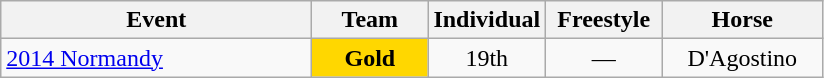<table class="wikitable" style="text-align: center;">
<tr ">
<th style="width:200px;">Event</th>
<th style="width:70px;">Team</th>
<th style="width:70px;">Individual</th>
<th style="width:70px;">Freestyle</th>
<th style="width:100px;">Horse</th>
</tr>
<tr>
<td align=left> <a href='#'>2014 Normandy</a></td>
<td style="background:gold;"><strong>Gold</strong></td>
<td>19th</td>
<td>—</td>
<td>D'Agostino</td>
</tr>
</table>
